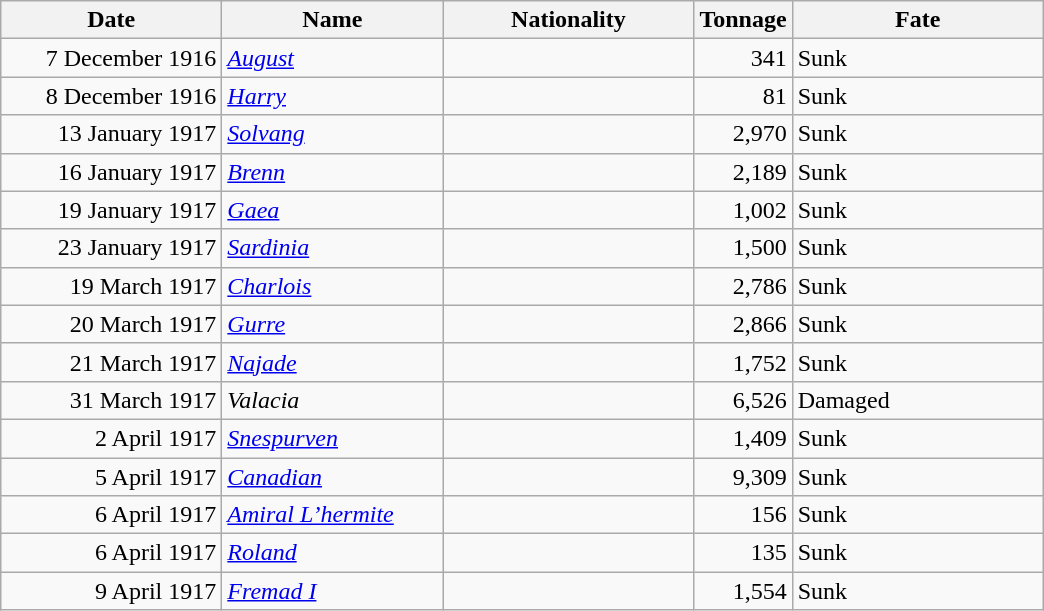<table class="wikitable sortable">
<tr>
<th width="140px">Date</th>
<th width="140px">Name</th>
<th width="160px">Nationality</th>
<th width="25px">Tonnage</th>
<th width="160px">Fate</th>
</tr>
<tr>
<td align="right">7 December 1916</td>
<td align="left"><a href='#'><em>August</em></a></td>
<td align="left"></td>
<td align="right">341</td>
<td align="left">Sunk</td>
</tr>
<tr>
<td align="right">8 December 1916</td>
<td align="left"><a href='#'><em>Harry</em></a></td>
<td align="left"></td>
<td align="right">81</td>
<td align="left">Sunk</td>
</tr>
<tr>
<td align="right">13 January 1917</td>
<td align="left"><a href='#'><em>Solvang</em></a></td>
<td align="left"></td>
<td align="right">2,970</td>
<td align="left">Sunk</td>
</tr>
<tr>
<td align="right">16 January 1917</td>
<td align="left"><a href='#'><em>Brenn</em></a></td>
<td align="left"></td>
<td align="right">2,189</td>
<td align="left">Sunk</td>
</tr>
<tr>
<td align="right">19 January 1917</td>
<td align="left"><a href='#'><em>Gaea</em></a></td>
<td align="left"></td>
<td align="right">1,002</td>
<td align="left">Sunk</td>
</tr>
<tr>
<td align="right">23 January 1917</td>
<td align="left"><a href='#'><em>Sardinia</em></a></td>
<td align="left"></td>
<td align="right">1,500</td>
<td align="left">Sunk</td>
</tr>
<tr>
<td align="right">19 March 1917</td>
<td align="left"><a href='#'><em>Charlois</em></a></td>
<td align="left"></td>
<td align="right">2,786</td>
<td align="left">Sunk</td>
</tr>
<tr>
<td align="right">20 March 1917</td>
<td align="left"><a href='#'><em>Gurre</em></a></td>
<td align="left"></td>
<td align="right">2,866</td>
<td align="left">Sunk</td>
</tr>
<tr>
<td align="right">21 March 1917</td>
<td align="left"><a href='#'><em>Najade</em></a></td>
<td align="left"></td>
<td align="right">1,752</td>
<td align="left">Sunk</td>
</tr>
<tr>
<td align="right">31 March 1917</td>
<td align="left"><em>Valacia</em></td>
<td align="left"></td>
<td align="right">6,526</td>
<td align="left">Damaged</td>
</tr>
<tr>
<td align="right">2 April 1917</td>
<td align="left"><a href='#'><em>Snespurven</em></a></td>
<td align="left"></td>
<td align="right">1,409</td>
<td align="left">Sunk</td>
</tr>
<tr>
<td align="right">5 April 1917</td>
<td align="left"><a href='#'><em>Canadian</em></a></td>
<td align="left"></td>
<td align="right">9,309</td>
<td align="left">Sunk</td>
</tr>
<tr>
<td align="right">6 April 1917</td>
<td align="left"><a href='#'><em>Amiral L’hermite</em></a></td>
<td align="left"></td>
<td align="right">156</td>
<td align="left">Sunk</td>
</tr>
<tr>
<td align="right">6 April 1917</td>
<td align="left"><a href='#'><em>Roland</em></a></td>
<td align="left"></td>
<td align="right">135</td>
<td align="left">Sunk</td>
</tr>
<tr>
<td align="right">9 April 1917</td>
<td align="left"><a href='#'><em>Fremad I</em></a></td>
<td align="left"></td>
<td align="right">1,554</td>
<td align="left">Sunk</td>
</tr>
</table>
